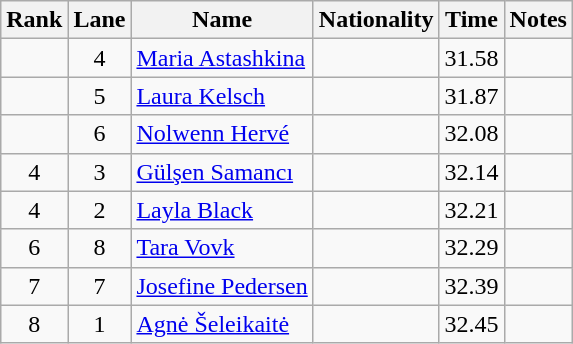<table class='wikitable sortable' style='text-align:center'>
<tr>
<th>Rank</th>
<th>Lane</th>
<th>Name</th>
<th>Nationality</th>
<th>Time</th>
<th>Notes</th>
</tr>
<tr>
<td></td>
<td>4</td>
<td align=left><a href='#'>Maria Astashkina</a></td>
<td align=left></td>
<td>31.58</td>
<td></td>
</tr>
<tr>
<td></td>
<td>5</td>
<td align=left><a href='#'>Laura Kelsch</a></td>
<td align=left></td>
<td>31.87</td>
<td></td>
</tr>
<tr>
<td></td>
<td>6</td>
<td align=left><a href='#'>Nolwenn Hervé</a></td>
<td align=left></td>
<td>32.08</td>
<td></td>
</tr>
<tr>
<td>4</td>
<td>3</td>
<td align=left><a href='#'>Gülşen Samancı</a></td>
<td align=left></td>
<td>32.14</td>
<td></td>
</tr>
<tr>
<td>4</td>
<td>2</td>
<td align=left><a href='#'>Layla Black</a></td>
<td align=left></td>
<td>32.21</td>
<td></td>
</tr>
<tr>
<td>6</td>
<td>8</td>
<td align=left><a href='#'>Tara Vovk</a></td>
<td align=left></td>
<td>32.29</td>
<td></td>
</tr>
<tr>
<td>7</td>
<td>7</td>
<td align=left><a href='#'>Josefine Pedersen</a></td>
<td align=left></td>
<td>32.39</td>
<td></td>
</tr>
<tr>
<td>8</td>
<td>1</td>
<td align=left><a href='#'>Agnė Šeleikaitė</a></td>
<td align=left></td>
<td>32.45</td>
<td></td>
</tr>
</table>
